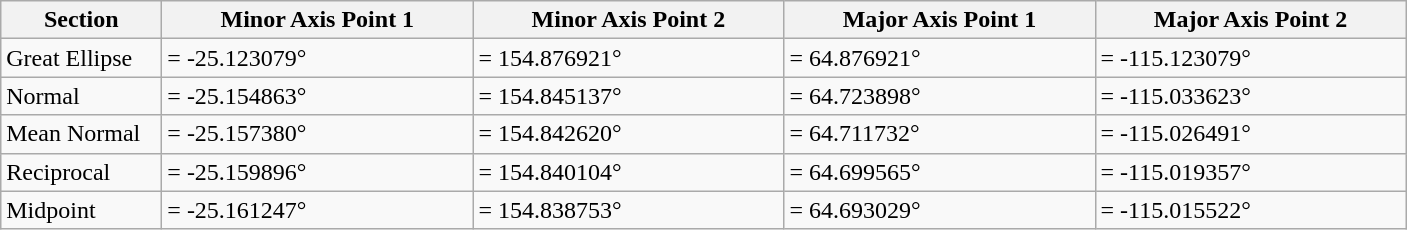<table class="wikitable">
<tr>
<th scope="col" style="width: 100px;">Section</th>
<th scope="col" style="min-width: 200px; max-width: 300px;">Minor Axis Point 1</th>
<th scope="col" style="min-width: 200px; max-width: 300px;">Minor Axis Point 2</th>
<th scope="col" style="min-width: 200px; max-width: 300px;">Major Axis Point 1</th>
<th scope="col" style="min-width: 200px; max-width: 300px;">Major Axis Point 2</th>
</tr>
<tr>
<td>Great Ellipse</td>
<td> = -25.123079°</td>
<td> = 154.876921°</td>
<td> = 64.876921°</td>
<td> = -115.123079°</td>
</tr>
<tr>
<td>Normal</td>
<td> = -25.154863°</td>
<td> = 154.845137°</td>
<td> = 64.723898°</td>
<td> = -115.033623°</td>
</tr>
<tr>
<td>Mean Normal</td>
<td> = -25.157380°</td>
<td> = 154.842620°</td>
<td> = 64.711732°</td>
<td> = -115.026491°</td>
</tr>
<tr>
<td>Reciprocal</td>
<td> = -25.159896°</td>
<td> = 154.840104°</td>
<td> = 64.699565°</td>
<td> = -115.019357°</td>
</tr>
<tr>
<td>Midpoint</td>
<td> = -25.161247°</td>
<td> = 154.838753°</td>
<td> = 64.693029°</td>
<td> = -115.015522°</td>
</tr>
</table>
